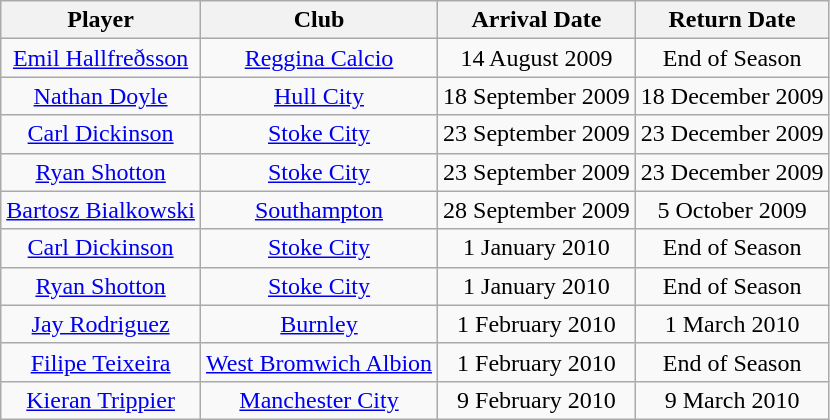<table class="wikitable" style="text-align: center">
<tr>
<th>Player</th>
<th>Club</th>
<th>Arrival Date</th>
<th>Return Date</th>
</tr>
<tr>
<td><a href='#'>Emil Hallfreðsson</a></td>
<td><a href='#'>Reggina Calcio</a></td>
<td>14 August 2009</td>
<td>End of Season</td>
</tr>
<tr>
<td><a href='#'>Nathan Doyle</a></td>
<td><a href='#'>Hull City</a></td>
<td>18 September 2009</td>
<td>18 December 2009</td>
</tr>
<tr>
<td><a href='#'>Carl Dickinson</a></td>
<td><a href='#'>Stoke City</a></td>
<td>23 September 2009</td>
<td>23 December 2009</td>
</tr>
<tr>
<td><a href='#'>Ryan Shotton</a></td>
<td><a href='#'>Stoke City</a></td>
<td>23 September 2009</td>
<td>23 December 2009</td>
</tr>
<tr>
<td><a href='#'>Bartosz Bialkowski</a></td>
<td><a href='#'>Southampton</a></td>
<td>28 September 2009</td>
<td>5 October 2009</td>
</tr>
<tr>
<td><a href='#'>Carl Dickinson</a></td>
<td><a href='#'>Stoke City</a></td>
<td>1 January 2010</td>
<td>End of Season</td>
</tr>
<tr>
<td><a href='#'>Ryan Shotton</a></td>
<td><a href='#'>Stoke City</a></td>
<td>1 January 2010</td>
<td>End of Season</td>
</tr>
<tr>
<td><a href='#'>Jay Rodriguez</a></td>
<td><a href='#'>Burnley</a></td>
<td>1 February 2010</td>
<td>1 March 2010</td>
</tr>
<tr>
<td><a href='#'>Filipe Teixeira</a></td>
<td><a href='#'>West Bromwich Albion</a></td>
<td>1 February 2010</td>
<td>End of Season</td>
</tr>
<tr>
<td><a href='#'>Kieran Trippier</a></td>
<td><a href='#'>Manchester City</a></td>
<td>9 February 2010</td>
<td>9 March 2010</td>
</tr>
</table>
